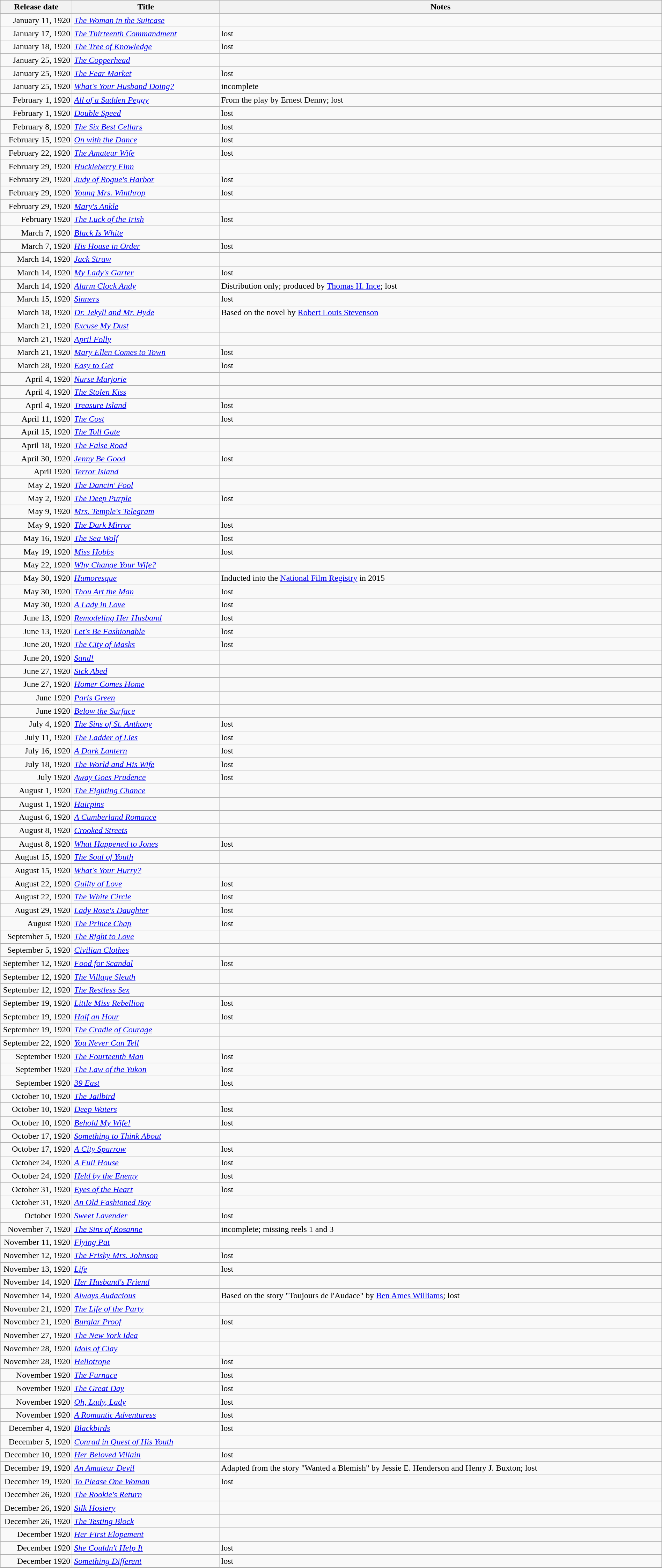<table class="wikitable sortable" style="width:100%;">
<tr>
<th scope="col" style="width:130px;">Release date</th>
<th>Title</th>
<th>Notes</th>
</tr>
<tr>
<td style="text-align:right;">January 11, 1920</td>
<td><em><a href='#'>The Woman in the Suitcase</a></em></td>
<td></td>
</tr>
<tr>
<td style="text-align:right;">January 17, 1920</td>
<td><em><a href='#'>The Thirteenth Commandment</a></em></td>
<td>lost</td>
</tr>
<tr>
<td style="text-align:right;">January 18, 1920</td>
<td><em><a href='#'>The Tree of Knowledge</a></em></td>
<td>lost</td>
</tr>
<tr>
<td style="text-align:right;">January 25, 1920</td>
<td><em><a href='#'>The Copperhead</a></em></td>
<td></td>
</tr>
<tr>
<td style="text-align:right;">January 25, 1920</td>
<td><em><a href='#'>The Fear Market</a></em></td>
<td>lost</td>
</tr>
<tr>
<td style="text-align:right;">January 25, 1920</td>
<td><em><a href='#'>What's Your Husband Doing?</a></em></td>
<td>incomplete</td>
</tr>
<tr>
<td style="text-align:right;">February 1, 1920</td>
<td><em><a href='#'>All of a Sudden Peggy</a></em></td>
<td>From the play by Ernest Denny; lost</td>
</tr>
<tr>
<td style="text-align:right;">February 1, 1920</td>
<td><em><a href='#'>Double Speed</a></em></td>
<td>lost</td>
</tr>
<tr>
<td style="text-align:right;">February 8, 1920</td>
<td><em><a href='#'>The Six Best Cellars</a></em></td>
<td>lost</td>
</tr>
<tr>
<td style="text-align:right;">February 15, 1920</td>
<td><em><a href='#'>On with the Dance</a></em></td>
<td>lost</td>
</tr>
<tr>
<td style="text-align:right;">February 22, 1920</td>
<td><em><a href='#'>The Amateur Wife</a></em></td>
<td>lost</td>
</tr>
<tr>
<td style="text-align:right;">February 29, 1920</td>
<td><em><a href='#'>Huckleberry Finn</a></em></td>
<td></td>
</tr>
<tr>
<td style="text-align:right;">February 29, 1920</td>
<td><em><a href='#'>Judy of Rogue's Harbor</a></em></td>
<td>lost</td>
</tr>
<tr>
<td style="text-align:right;">February 29, 1920</td>
<td><em><a href='#'>Young Mrs. Winthrop</a></em></td>
<td>lost</td>
</tr>
<tr>
<td style="text-align:right;">February 29, 1920</td>
<td><em><a href='#'>Mary's Ankle</a></em></td>
<td></td>
</tr>
<tr>
<td style="text-align:right;">February 1920</td>
<td><em><a href='#'>The Luck of the Irish</a></em></td>
<td>lost</td>
</tr>
<tr>
<td style="text-align:right;">March 7, 1920</td>
<td><em><a href='#'>Black Is White</a></em></td>
<td></td>
</tr>
<tr>
<td style="text-align:right;">March 7, 1920</td>
<td><em><a href='#'>His House in Order</a></em></td>
<td>lost</td>
</tr>
<tr>
<td style="text-align:right;">March 14, 1920</td>
<td><em><a href='#'>Jack Straw</a></em></td>
<td></td>
</tr>
<tr>
<td style="text-align:right;">March 14, 1920</td>
<td><em><a href='#'>My Lady's Garter</a></em></td>
<td>lost</td>
</tr>
<tr>
<td style="text-align:right;">March 14, 1920</td>
<td><em><a href='#'>Alarm Clock Andy</a></em></td>
<td>Distribution only; produced by <a href='#'>Thomas H. Ince</a>; lost</td>
</tr>
<tr>
<td style="text-align:right;">March 15, 1920</td>
<td><em><a href='#'>Sinners</a></em></td>
<td>lost</td>
</tr>
<tr>
<td style="text-align:right;">March 18, 1920</td>
<td><em><a href='#'>Dr. Jekyll and Mr. Hyde</a></em></td>
<td>Based on the novel by <a href='#'>Robert Louis Stevenson</a></td>
</tr>
<tr>
<td style="text-align:right;">March 21, 1920</td>
<td><em><a href='#'>Excuse My Dust</a></em></td>
<td></td>
</tr>
<tr>
<td style="text-align:right;">March 21, 1920</td>
<td><em><a href='#'>April Folly</a></em></td>
<td></td>
</tr>
<tr>
<td style="text-align:right;">March 21, 1920</td>
<td><em><a href='#'>Mary Ellen Comes to Town</a></em></td>
<td>lost</td>
</tr>
<tr>
<td style="text-align:right;">March 28, 1920</td>
<td><em><a href='#'>Easy to Get</a></em></td>
<td>lost</td>
</tr>
<tr>
<td style="text-align:right;">April 4, 1920</td>
<td><em><a href='#'>Nurse Marjorie</a></em></td>
<td></td>
</tr>
<tr>
<td style="text-align:right;">April 4, 1920</td>
<td><em><a href='#'>The Stolen Kiss</a></em></td>
<td></td>
</tr>
<tr>
<td style="text-align:right;">April 4, 1920</td>
<td><em><a href='#'>Treasure Island</a></em></td>
<td>lost</td>
</tr>
<tr>
<td style="text-align:right;">April 11, 1920</td>
<td><em><a href='#'>The Cost</a></em></td>
<td>lost</td>
</tr>
<tr>
<td style="text-align:right;">April 15, 1920</td>
<td><em><a href='#'>The Toll Gate</a></em></td>
<td></td>
</tr>
<tr>
<td style="text-align:right;">April 18, 1920</td>
<td><em><a href='#'>The False Road</a></em></td>
<td></td>
</tr>
<tr>
<td style="text-align:right;">April 30, 1920</td>
<td><em><a href='#'>Jenny Be Good</a></em></td>
<td>lost</td>
</tr>
<tr>
<td style="text-align:right;">April 1920</td>
<td><em><a href='#'>Terror Island</a></em></td>
<td></td>
</tr>
<tr>
<td style="text-align:right;">May 2, 1920</td>
<td><em><a href='#'>The Dancin' Fool</a></em></td>
<td></td>
</tr>
<tr>
<td style="text-align:right;">May 2, 1920</td>
<td><em><a href='#'>The Deep Purple</a></em></td>
<td>lost</td>
</tr>
<tr>
<td style="text-align:right;">May 9, 1920</td>
<td><em><a href='#'>Mrs. Temple's Telegram</a></em></td>
<td></td>
</tr>
<tr>
<td style="text-align:right;">May 9, 1920</td>
<td><em><a href='#'>The Dark Mirror</a></em></td>
<td>lost</td>
</tr>
<tr>
<td style="text-align:right;">May 16, 1920</td>
<td><em><a href='#'>The Sea Wolf</a></em></td>
<td>lost</td>
</tr>
<tr>
<td style="text-align:right;">May 19, 1920</td>
<td><em><a href='#'>Miss Hobbs</a></em></td>
<td>lost</td>
</tr>
<tr>
<td style="text-align:right;">May 22, 1920</td>
<td><em><a href='#'>Why Change Your Wife?</a></em></td>
<td></td>
</tr>
<tr>
<td style="text-align:right;">May 30, 1920</td>
<td><em><a href='#'>Humoresque</a></em></td>
<td>Inducted into the <a href='#'>National Film Registry</a> in 2015</td>
</tr>
<tr>
<td style="text-align:right;">May 30, 1920</td>
<td><em><a href='#'>Thou Art the Man</a></em></td>
<td>lost</td>
</tr>
<tr>
<td style="text-align:right;">May 30, 1920</td>
<td><em><a href='#'>A Lady in Love</a></em></td>
<td>lost</td>
</tr>
<tr>
<td style="text-align:right;">June 13, 1920</td>
<td><em><a href='#'>Remodeling Her Husband</a></em></td>
<td>lost</td>
</tr>
<tr>
<td style="text-align:right;">June 13, 1920</td>
<td><em><a href='#'>Let's Be Fashionable</a></em></td>
<td>lost</td>
</tr>
<tr>
<td style="text-align:right;">June 20, 1920</td>
<td><em><a href='#'>The City of Masks</a></em></td>
<td>lost</td>
</tr>
<tr>
<td style="text-align:right;">June 20, 1920</td>
<td><em><a href='#'>Sand!</a></em></td>
<td></td>
</tr>
<tr>
<td style="text-align:right;">June 27, 1920</td>
<td><em><a href='#'>Sick Abed</a></em></td>
<td></td>
</tr>
<tr>
<td style="text-align:right;">June 27, 1920</td>
<td><em><a href='#'>Homer Comes Home</a></em></td>
<td></td>
</tr>
<tr>
<td style="text-align:right;">June 1920</td>
<td><em><a href='#'>Paris Green</a></em></td>
<td></td>
</tr>
<tr>
<td style="text-align:right;">June 1920</td>
<td><em><a href='#'>Below the Surface</a></em></td>
<td></td>
</tr>
<tr>
<td style="text-align:right;">July 4, 1920</td>
<td><em><a href='#'>The Sins of St. Anthony</a></em></td>
<td>lost</td>
</tr>
<tr>
<td style="text-align:right;">July 11, 1920</td>
<td><em><a href='#'>The Ladder of Lies</a></em></td>
<td>lost</td>
</tr>
<tr>
<td style="text-align:right;">July 16, 1920</td>
<td><em><a href='#'>A Dark Lantern</a></em></td>
<td>lost</td>
</tr>
<tr>
<td style="text-align:right;">July 18, 1920</td>
<td><em><a href='#'>The World and His Wife</a></em></td>
<td>lost</td>
</tr>
<tr>
<td style="text-align:right;">July 1920</td>
<td><em><a href='#'>Away Goes Prudence</a></em></td>
<td>lost</td>
</tr>
<tr>
<td style="text-align:right;">August 1, 1920</td>
<td><em><a href='#'>The Fighting Chance</a></em></td>
<td></td>
</tr>
<tr>
<td style="text-align:right;">August 1, 1920</td>
<td><em><a href='#'>Hairpins</a></em></td>
<td></td>
</tr>
<tr>
<td style="text-align:right;">August 6, 1920</td>
<td><em><a href='#'>A Cumberland Romance</a></em></td>
<td></td>
</tr>
<tr>
<td style="text-align:right;">August 8, 1920</td>
<td><em><a href='#'>Crooked Streets</a></em></td>
<td></td>
</tr>
<tr>
<td style="text-align:right;">August 8, 1920</td>
<td><em><a href='#'>What Happened to Jones</a></em></td>
<td>lost</td>
</tr>
<tr>
<td style="text-align:right;">August 15, 1920</td>
<td><em><a href='#'>The Soul of Youth</a></em></td>
<td></td>
</tr>
<tr>
<td style="text-align:right;">August 15, 1920</td>
<td><em><a href='#'>What's Your Hurry?</a></em></td>
<td></td>
</tr>
<tr>
<td style="text-align:right;">August 22, 1920</td>
<td><em><a href='#'>Guilty of Love</a></em></td>
<td>lost</td>
</tr>
<tr>
<td style="text-align:right;">August 22, 1920</td>
<td><em><a href='#'>The White Circle</a></em></td>
<td>lost</td>
</tr>
<tr>
<td style="text-align:right;">August 29, 1920</td>
<td><em><a href='#'>Lady Rose's Daughter</a></em></td>
<td>lost</td>
</tr>
<tr>
<td style="text-align:right;">August 1920</td>
<td><em><a href='#'>The Prince Chap</a></em></td>
<td>lost</td>
</tr>
<tr>
<td style="text-align:right;">September 5, 1920</td>
<td><em><a href='#'>The Right to Love</a></em></td>
<td></td>
</tr>
<tr>
<td style="text-align:right;">September 5, 1920</td>
<td><em><a href='#'>Civilian Clothes</a></em></td>
<td></td>
</tr>
<tr>
<td style="text-align:right;">September 12, 1920</td>
<td><em><a href='#'>Food for Scandal</a></em></td>
<td>lost</td>
</tr>
<tr>
<td style="text-align:right;">September 12, 1920</td>
<td><em><a href='#'>The Village Sleuth</a></em></td>
<td></td>
</tr>
<tr>
<td style="text-align:right;">September 12, 1920</td>
<td><em><a href='#'>The Restless Sex</a></em></td>
<td></td>
</tr>
<tr>
<td style="text-align:right;">September 19, 1920</td>
<td><em><a href='#'>Little Miss Rebellion</a></em></td>
<td>lost</td>
</tr>
<tr>
<td style="text-align:right;">September 19, 1920</td>
<td><em><a href='#'>Half an Hour</a></em></td>
<td>lost</td>
</tr>
<tr>
<td style="text-align:right;">September 19, 1920</td>
<td><em><a href='#'>The Cradle of Courage</a></em></td>
<td></td>
</tr>
<tr>
<td style="text-align:right;">September 22, 1920</td>
<td><em><a href='#'>You Never Can Tell</a></em></td>
<td></td>
</tr>
<tr>
<td style="text-align:right;">September 1920</td>
<td><em><a href='#'>The Fourteenth Man</a></em></td>
<td>lost</td>
</tr>
<tr>
<td style="text-align:right;">September 1920</td>
<td><em><a href='#'>The Law of the Yukon</a></em></td>
<td>lost</td>
</tr>
<tr>
<td style="text-align:right;">September 1920</td>
<td><em><a href='#'>39 East</a></em></td>
<td>lost</td>
</tr>
<tr>
<td style="text-align:right;">October 10, 1920</td>
<td><em><a href='#'>The Jailbird</a></em></td>
<td></td>
</tr>
<tr>
<td style="text-align:right;">October 10, 1920</td>
<td><em><a href='#'>Deep Waters</a></em></td>
<td>lost</td>
</tr>
<tr>
<td style="text-align:right;">October 10, 1920</td>
<td><em><a href='#'>Behold My Wife!</a></em></td>
<td>lost</td>
</tr>
<tr>
<td style="text-align:right;">October 17, 1920</td>
<td><em><a href='#'>Something to Think About</a></em></td>
<td></td>
</tr>
<tr>
<td style="text-align:right;">October 17, 1920</td>
<td><em><a href='#'>A City Sparrow</a></em></td>
<td>lost</td>
</tr>
<tr>
<td style="text-align:right;">October 24, 1920</td>
<td><em><a href='#'>A Full House</a></em></td>
<td>lost</td>
</tr>
<tr>
<td style="text-align:right;">October 24, 1920</td>
<td><em><a href='#'>Held by the Enemy</a></em></td>
<td>lost</td>
</tr>
<tr>
<td style="text-align:right;">October 31, 1920</td>
<td><em><a href='#'>Eyes of the Heart</a></em></td>
<td>lost</td>
</tr>
<tr>
<td style="text-align:right;">October 31, 1920</td>
<td><em><a href='#'>An Old Fashioned Boy</a></em></td>
<td></td>
</tr>
<tr>
<td style="text-align:right;">October 1920</td>
<td><em><a href='#'>Sweet Lavender</a></em></td>
<td>lost</td>
</tr>
<tr>
<td style="text-align:right;">November 7, 1920</td>
<td><em><a href='#'>The Sins of Rosanne</a></em></td>
<td>incomplete; missing reels 1 and 3</td>
</tr>
<tr>
<td style="text-align:right;">November 11, 1920</td>
<td><em><a href='#'>Flying Pat</a></em></td>
<td></td>
</tr>
<tr>
<td style="text-align:right;">November 12, 1920</td>
<td><em><a href='#'>The Frisky Mrs. Johnson</a></em></td>
<td>lost</td>
</tr>
<tr>
<td style="text-align:right;">November 13, 1920</td>
<td><em><a href='#'>Life</a></em></td>
<td>lost</td>
</tr>
<tr>
<td style="text-align:right;">November 14, 1920</td>
<td><em><a href='#'>Her Husband's Friend</a></em></td>
<td></td>
</tr>
<tr>
<td style="text-align:right;">November 14, 1920</td>
<td><em><a href='#'>Always Audacious</a></em></td>
<td>Based on the story "Toujours de l'Audace" by <a href='#'>Ben Ames Williams</a>; lost</td>
</tr>
<tr>
<td style="text-align:right;">November 21, 1920</td>
<td><em><a href='#'>The Life of the Party</a></em></td>
<td></td>
</tr>
<tr>
<td style="text-align:right;">November 21, 1920</td>
<td><em><a href='#'>Burglar Proof</a></em></td>
<td>lost</td>
</tr>
<tr>
<td style="text-align:right;">November 27, 1920</td>
<td><em><a href='#'>The New York Idea</a></em></td>
<td></td>
</tr>
<tr>
<td style="text-align:right;">November 28, 1920</td>
<td><em><a href='#'>Idols of Clay</a></em></td>
<td></td>
</tr>
<tr>
<td style="text-align:right;">November 28, 1920</td>
<td><em><a href='#'>Heliotrope</a></em></td>
<td>lost</td>
</tr>
<tr>
<td style="text-align:right;">November 1920</td>
<td><em><a href='#'>The Furnace</a></em></td>
<td>lost</td>
</tr>
<tr>
<td style="text-align:right;">November 1920</td>
<td><em><a href='#'>The Great Day</a></em></td>
<td>lost</td>
</tr>
<tr>
<td style="text-align:right;">November 1920</td>
<td><em><a href='#'>Oh, Lady, Lady</a></em></td>
<td>lost</td>
</tr>
<tr>
<td style="text-align:right;">November 1920</td>
<td><em><a href='#'>A Romantic Adventuress</a></em></td>
<td>lost</td>
</tr>
<tr>
<td style="text-align:right;">December 4, 1920</td>
<td><em><a href='#'>Blackbirds</a></em></td>
<td>lost</td>
</tr>
<tr>
<td style="text-align:right;">December 5, 1920</td>
<td><em><a href='#'>Conrad in Quest of His Youth</a></em></td>
<td></td>
</tr>
<tr>
<td style="text-align:right;">December 10, 1920</td>
<td><em><a href='#'>Her Beloved Villain</a></em></td>
<td>lost</td>
</tr>
<tr>
<td style="text-align:right;">December 19, 1920</td>
<td><em><a href='#'>An Amateur Devil</a></em></td>
<td>Adapted from the story "Wanted a Blemish" by Jessie E. Henderson and Henry J. Buxton; lost</td>
</tr>
<tr>
<td style="text-align:right;">December 19, 1920</td>
<td><em><a href='#'>To Please One Woman</a></em></td>
<td>lost</td>
</tr>
<tr>
<td style="text-align:right;">December 26, 1920</td>
<td><em><a href='#'>The Rookie's Return</a></em></td>
<td></td>
</tr>
<tr>
<td style="text-align:right;">December 26, 1920</td>
<td><em><a href='#'>Silk Hosiery</a></em></td>
<td></td>
</tr>
<tr>
<td style="text-align:right;">December 26, 1920</td>
<td><em><a href='#'>The Testing Block</a></em></td>
<td></td>
</tr>
<tr>
<td style="text-align:right;">December 1920</td>
<td><em><a href='#'>Her First Elopement</a></em></td>
<td></td>
</tr>
<tr>
<td style="text-align:right;">December 1920</td>
<td><em><a href='#'>She Couldn't Help It</a></em></td>
<td>lost</td>
</tr>
<tr>
<td style="text-align:right;">December 1920</td>
<td><em><a href='#'>Something Different</a></em></td>
<td>lost</td>
</tr>
<tr>
</tr>
</table>
